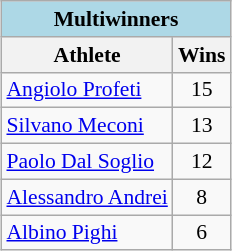<table class="wikitable" style="margin-left: auto; margin-right: auto; border: none; font-size:90%; text-align:left">
<tr>
<td bgcolor=lightblue align=center colspan=2><strong>Multiwinners</strong></td>
</tr>
<tr>
<th>Athlete</th>
<th>Wins</th>
</tr>
<tr>
<td><a href='#'>Angiolo Profeti</a></td>
<td align=center>15</td>
</tr>
<tr>
<td><a href='#'>Silvano Meconi</a></td>
<td align=center>13</td>
</tr>
<tr>
<td><a href='#'>Paolo Dal Soglio</a></td>
<td align=center>12</td>
</tr>
<tr>
<td><a href='#'>Alessandro Andrei</a></td>
<td align=center>8</td>
</tr>
<tr>
<td><a href='#'>Albino Pighi</a></td>
<td align=center>6</td>
</tr>
</table>
